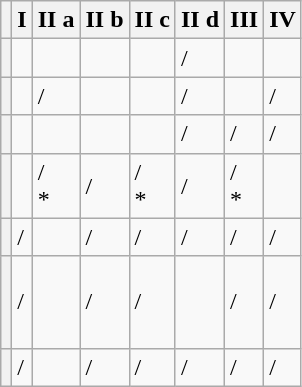<table class="wikitable">
<tr>
<th></th>
<th>I</th>
<th>II a</th>
<th>II b</th>
<th>II c</th>
<th>II d</th>
<th>III</th>
<th>IV</th>
</tr>
<tr>
<th></th>
<td></td>
<td></td>
<td></td>
<td></td>
<td>/</td>
<td></td>
<td></td>
</tr>
<tr>
<th> </th>
<td></td>
<td>/</td>
<td></td>
<td></td>
<td>/</td>
<td></td>
<td>/</td>
</tr>
<tr>
<th> </th>
<td></td>
<td></td>
<td></td>
<td></td>
<td>/</td>
<td>/</td>
<td>/</td>
</tr>
<tr>
<th></th>
<td></td>
<td> /<br>*</td>
<td>/</td>
<td> /<br>*</td>
<td>/</td>
<td> /<br>*</td>
<td></td>
</tr>
<tr>
<th></th>
<td>/</td>
<td></td>
<td>/</td>
<td>/</td>
<td>/</td>
<td>/</td>
<td>/</td>
</tr>
<tr>
<th><br><br><br></th>
<td>/</td>
<td></td>
<td>/</td>
<td>/</td>
<td></td>
<td>/</td>
<td>/</td>
</tr>
<tr>
<th><br></th>
<td>/</td>
<td></td>
<td>/</td>
<td>/</td>
<td>/</td>
<td>/</td>
<td>/</td>
</tr>
</table>
